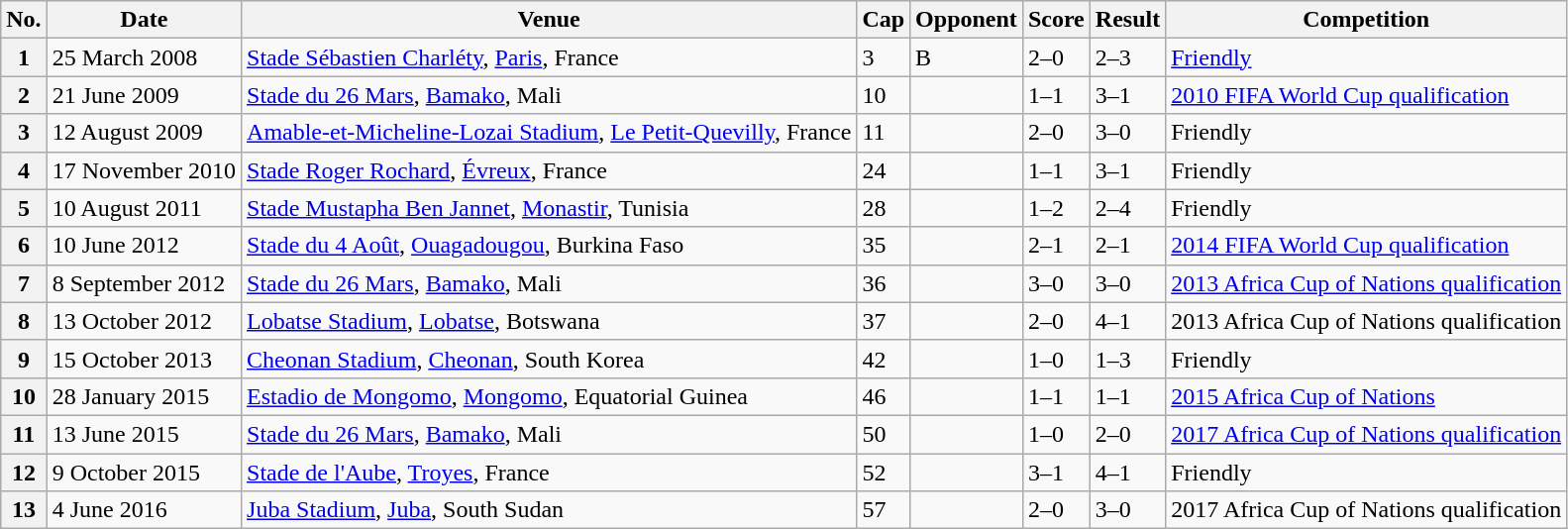<table class="wikitable sortable plainrowheaders">
<tr>
<th scope=col>No.</th>
<th scope=col data-sort-type=date>Date</th>
<th scope=col>Venue</th>
<th scope=col>Cap</th>
<th scope=col>Opponent</th>
<th scope=col>Score</th>
<th scope=col>Result</th>
<th scope=col>Competition</th>
</tr>
<tr>
<th scope=row>1</th>
<td>25 March 2008</td>
<td><a href='#'>Stade Sébastien Charléty</a>, <a href='#'>Paris</a>, France</td>
<td>3</td>
<td> B</td>
<td>2–0</td>
<td>2–3</td>
<td><a href='#'>Friendly</a></td>
</tr>
<tr>
<th scope=row>2</th>
<td>21 June 2009</td>
<td><a href='#'>Stade du 26 Mars</a>, <a href='#'>Bamako</a>, Mali</td>
<td>10</td>
<td></td>
<td>1–1</td>
<td>3–1</td>
<td><a href='#'>2010 FIFA World Cup qualification</a></td>
</tr>
<tr>
<th scope=row>3</th>
<td>12 August 2009</td>
<td><a href='#'>Amable-et-Micheline-Lozai Stadium</a>, <a href='#'>Le Petit-Quevilly</a>, France</td>
<td>11</td>
<td></td>
<td>2–0</td>
<td>3–0</td>
<td>Friendly</td>
</tr>
<tr>
<th scope=row>4</th>
<td>17 November 2010</td>
<td><a href='#'>Stade Roger Rochard</a>, <a href='#'>Évreux</a>, France</td>
<td>24</td>
<td></td>
<td>1–1</td>
<td>3–1</td>
<td>Friendly</td>
</tr>
<tr>
<th scope=row>5</th>
<td>10 August 2011</td>
<td><a href='#'>Stade Mustapha Ben Jannet</a>, <a href='#'>Monastir</a>, Tunisia</td>
<td>28</td>
<td></td>
<td>1–2</td>
<td>2–4</td>
<td>Friendly</td>
</tr>
<tr>
<th scope=row>6</th>
<td>10 June 2012</td>
<td><a href='#'>Stade du 4 Août</a>, <a href='#'>Ouagadougou</a>, Burkina Faso</td>
<td>35</td>
<td></td>
<td>2–1</td>
<td>2–1</td>
<td><a href='#'>2014 FIFA World Cup qualification</a></td>
</tr>
<tr>
<th scope=row>7</th>
<td>8 September 2012</td>
<td><a href='#'>Stade du 26 Mars</a>, <a href='#'>Bamako</a>, Mali</td>
<td>36</td>
<td></td>
<td>3–0</td>
<td>3–0</td>
<td><a href='#'>2013 Africa Cup of Nations qualification</a></td>
</tr>
<tr>
<th scope=row>8</th>
<td>13 October 2012</td>
<td><a href='#'>Lobatse Stadium</a>, <a href='#'>Lobatse</a>, Botswana</td>
<td>37</td>
<td></td>
<td>2–0</td>
<td>4–1</td>
<td>2013 Africa Cup of Nations qualification</td>
</tr>
<tr>
<th scope=row>9</th>
<td>15 October 2013</td>
<td><a href='#'>Cheonan Stadium</a>, <a href='#'>Cheonan</a>, South Korea</td>
<td>42</td>
<td></td>
<td>1–0</td>
<td>1–3</td>
<td>Friendly</td>
</tr>
<tr>
<th scope=row>10</th>
<td>28 January 2015</td>
<td><a href='#'>Estadio de Mongomo</a>, <a href='#'>Mongomo</a>, Equatorial Guinea</td>
<td>46</td>
<td></td>
<td>1–1</td>
<td>1–1</td>
<td><a href='#'>2015 Africa Cup of Nations</a></td>
</tr>
<tr>
<th scope=row>11</th>
<td>13 June 2015</td>
<td><a href='#'>Stade du 26 Mars</a>, <a href='#'>Bamako</a>, Mali</td>
<td>50</td>
<td></td>
<td>1–0</td>
<td>2–0</td>
<td><a href='#'>2017 Africa Cup of Nations qualification</a></td>
</tr>
<tr>
<th scope=row>12</th>
<td>9 October 2015</td>
<td><a href='#'>Stade de l'Aube</a>, <a href='#'>Troyes</a>, France</td>
<td>52</td>
<td></td>
<td>3–1</td>
<td>4–1</td>
<td>Friendly</td>
</tr>
<tr>
<th scope=row>13</th>
<td>4 June 2016</td>
<td><a href='#'>Juba Stadium</a>, <a href='#'>Juba</a>, South Sudan</td>
<td>57</td>
<td></td>
<td>2–0</td>
<td>3–0</td>
<td>2017 Africa Cup of Nations qualification</td>
</tr>
</table>
